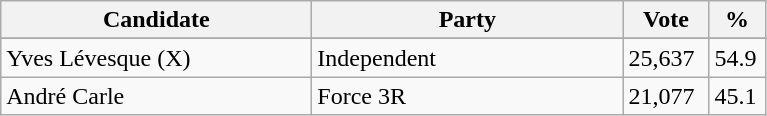<table class="wikitable">
<tr>
<th bgcolor="#DDDDFF" width="200px">Candidate</th>
<th bgcolor="#DDDDFF" width="200px">Party</th>
<th bgcolor="#DDDDFF" width="50px">Vote</th>
<th bgcolor="#DDDDFF" width="30px">%</th>
</tr>
<tr>
</tr>
<tr>
<td>Yves Lévesque (X)</td>
<td>Independent</td>
<td>25,637</td>
<td>54.9</td>
</tr>
<tr>
<td>André Carle</td>
<td>Force 3R</td>
<td>21,077</td>
<td>45.1</td>
</tr>
</table>
